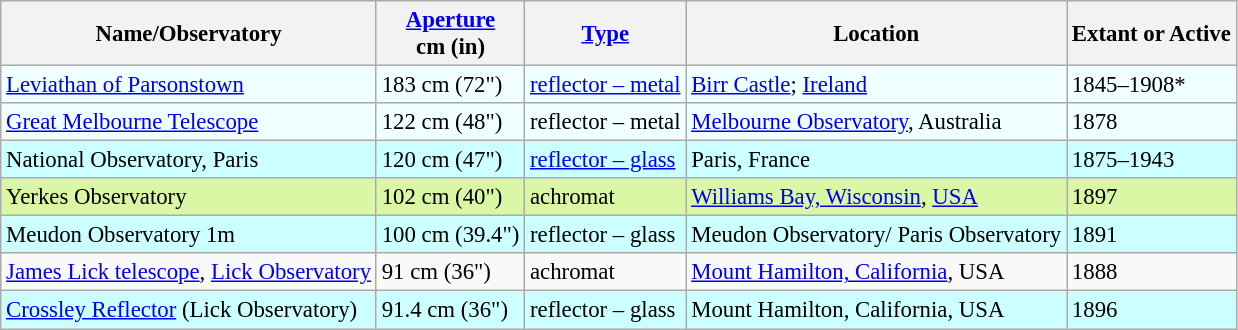<table class="wikitable sortable" style="font-size:95%;">
<tr>
<th>Name/Observatory</th>
<th class="unsortable"><a href='#'>Aperture</a> <br>cm (in)</th>
<th><a href='#'>Type</a></th>
<th>Location</th>
<th>Extant or Active</th>
</tr>
<tr style="background:#F0FFFF">
<td><a href='#'>Leviathan of Parsonstown</a></td>
<td>183 cm (72")</td>
<td><a href='#'>reflector – metal</a></td>
<td><a href='#'>Birr Castle</a>; <a href='#'>Ireland</a><br></td>
<td>1845–1908*</td>
</tr>
<tr style="background:#F0FFFF">
<td><a href='#'>Great Melbourne Telescope</a></td>
<td>122 cm (48")</td>
<td>reflector – metal</td>
<td><a href='#'>Melbourne Observatory</a>, Australia</td>
<td>1878</td>
</tr>
<tr style="background:#CCFFFF">
<td>National Observatory, Paris</td>
<td>120 cm (47")</td>
<td><a href='#'>reflector – glass</a></td>
<td>Paris, France</td>
<td>1875–1943</td>
</tr>
<tr style="background:#DAF7A6">
<td>Yerkes Observatory</td>
<td>102 cm (40")</td>
<td>achromat</td>
<td><a href='#'>Williams Bay, Wisconsin</a>, <a href='#'>USA</a></td>
<td>1897</td>
</tr>
<tr style="background:#CCFFFF">
<td>Meudon Observatory 1m</td>
<td>100 cm (39.4")</td>
<td>reflector – glass</td>
<td>Meudon Observatory/ Paris Observatory</td>
<td>1891 </td>
</tr>
<tr>
<td><a href='#'>James Lick telescope</a>, <a href='#'>Lick Observatory</a></td>
<td>91 cm (36")</td>
<td>achromat</td>
<td><a href='#'>Mount Hamilton, California</a>, USA</td>
<td>1888</td>
</tr>
<tr style="background:#CCFFFF">
<td><a href='#'>Crossley Reflector</a> (Lick Observatory)</td>
<td>91.4 cm (36")</td>
<td>reflector – glass</td>
<td>Mount Hamilton, California, USA</td>
<td>1896</td>
</tr>
</table>
